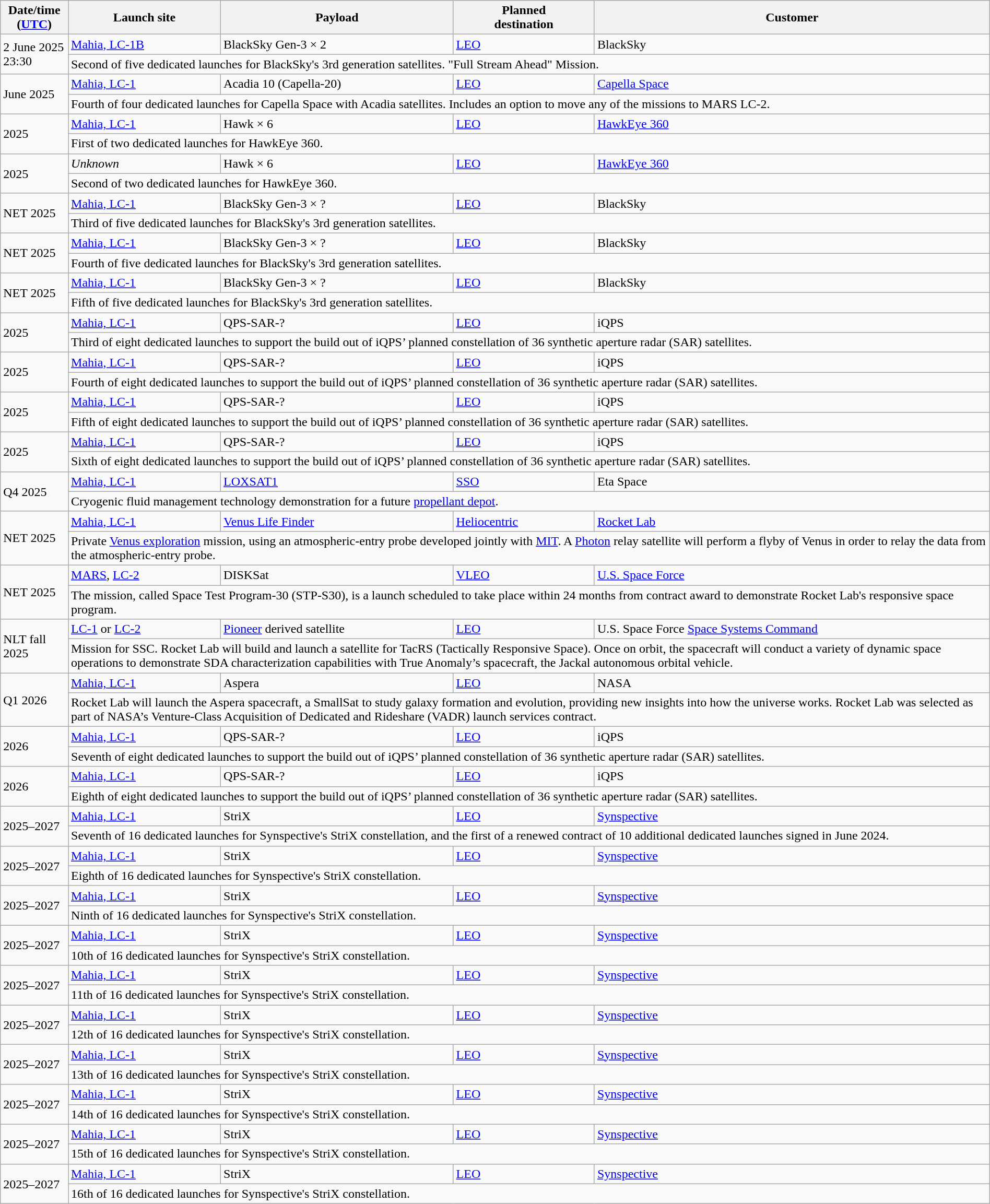<table class="wikitable" style="width: 100%">
<tr>
<th>Date/time<br>(<a href='#'>UTC</a>)</th>
<th>Launch site</th>
<th>Payload</th>
<th>Planned<br>destination</th>
<th>Customer</th>
</tr>
<tr>
<td rowspan="2">2 June 2025<br>23:30</td>
<td><a href='#'>Mahia, LC-1B</a></td>
<td>BlackSky Gen-3 × 2</td>
<td><a href='#'>LEO</a></td>
<td>BlackSky</td>
</tr>
<tr>
<td colspan="4">Second of five dedicated launches for BlackSky's 3rd generation satellites. "Full Stream Ahead" Mission.</td>
</tr>
<tr>
<td rowspan="2">June 2025</td>
<td><a href='#'>Mahia, LC-1</a></td>
<td>Acadia 10 (Capella-20)</td>
<td><a href='#'>LEO</a></td>
<td><a href='#'>Capella Space</a></td>
</tr>
<tr>
<td colspan="4">Fourth of four dedicated launches for Capella Space with Acadia satellites. Includes an option to move any of the missions to MARS LC-2.</td>
</tr>
<tr>
<td rowspan="2">2025</td>
<td><a href='#'>Mahia, LC-1</a></td>
<td>Hawk × 6</td>
<td><a href='#'>LEO</a></td>
<td><a href='#'>HawkEye 360</a></td>
</tr>
<tr>
<td colspan="4">First of two dedicated launches for HawkEye 360.</td>
</tr>
<tr>
<td rowspan="2">2025</td>
<td><em>Unknown</em></td>
<td>Hawk × 6</td>
<td><a href='#'>LEO</a></td>
<td><a href='#'>HawkEye 360</a></td>
</tr>
<tr>
<td colspan="4">Second of two dedicated launches for HawkEye 360.</td>
</tr>
<tr>
<td rowspan="2">NET 2025</td>
<td><a href='#'>Mahia, LC-1</a></td>
<td>BlackSky Gen-3 × ?</td>
<td><a href='#'>LEO</a></td>
<td>BlackSky</td>
</tr>
<tr>
<td colspan="4">Third of five dedicated launches for BlackSky's 3rd generation satellites.</td>
</tr>
<tr>
<td rowspan="2">NET 2025</td>
<td><a href='#'>Mahia, LC-1</a></td>
<td>BlackSky Gen-3 × ?</td>
<td><a href='#'>LEO</a></td>
<td>BlackSky</td>
</tr>
<tr>
<td colspan="4">Fourth of five dedicated launches for BlackSky's 3rd generation satellites.</td>
</tr>
<tr>
<td rowspan="2">NET 2025</td>
<td><a href='#'>Mahia, LC-1</a></td>
<td>BlackSky Gen-3 × ?</td>
<td><a href='#'>LEO</a></td>
<td>BlackSky</td>
</tr>
<tr>
<td colspan="4">Fifth of five dedicated launches for BlackSky's 3rd generation satellites.</td>
</tr>
<tr>
<td rowspan="2">2025</td>
<td><a href='#'>Mahia, LC-1</a></td>
<td>QPS-SAR-?</td>
<td><a href='#'>LEO</a></td>
<td>iQPS</td>
</tr>
<tr>
<td colspan="4">Third of eight dedicated launches to support the build out of iQPS’ planned constellation of 36 synthetic aperture radar (SAR) satellites.</td>
</tr>
<tr>
<td rowspan="2">2025</td>
<td><a href='#'>Mahia, LC-1</a></td>
<td>QPS-SAR-?</td>
<td><a href='#'>LEO</a></td>
<td>iQPS</td>
</tr>
<tr>
<td colspan="4">Fourth of eight dedicated launches to support the build out of iQPS’ planned constellation of 36 synthetic aperture radar (SAR) satellites.</td>
</tr>
<tr>
<td rowspan="2">2025</td>
<td><a href='#'>Mahia, LC-1</a></td>
<td>QPS-SAR-?</td>
<td><a href='#'>LEO</a></td>
<td>iQPS</td>
</tr>
<tr>
<td colspan="4">Fifth of eight dedicated launches to support the build out of iQPS’ planned constellation of 36 synthetic aperture radar (SAR) satellites.</td>
</tr>
<tr>
<td rowspan="2">2025</td>
<td><a href='#'>Mahia, LC-1</a></td>
<td>QPS-SAR-?</td>
<td><a href='#'>LEO</a></td>
<td>iQPS</td>
</tr>
<tr>
<td colspan="4">Sixth of eight dedicated launches to support the build out of iQPS’ planned constellation of 36 synthetic aperture radar (SAR) satellites.</td>
</tr>
<tr>
<td rowspan="2">Q4 2025</td>
<td><a href='#'>Mahia, LC-1</a></td>
<td><a href='#'>LOXSAT1</a></td>
<td><a href='#'>SSO</a></td>
<td>Eta Space</td>
</tr>
<tr>
<td colspan="4">Cryogenic fluid management technology demonstration for a future <a href='#'>propellant depot</a>.</td>
</tr>
<tr>
<td rowspan="2">NET 2025</td>
<td><a href='#'>Mahia, LC-1</a></td>
<td><a href='#'>Venus Life Finder</a></td>
<td><a href='#'>Heliocentric</a></td>
<td><a href='#'>Rocket Lab</a></td>
</tr>
<tr>
<td colspan="4">Private <a href='#'>Venus exploration</a> mission, using an atmospheric-entry probe developed jointly with <a href='#'>MIT</a>. A <a href='#'>Photon</a> relay satellite will perform a flyby of Venus in order to relay the data from the atmospheric-entry probe.</td>
</tr>
<tr>
<td rowspan="2">NET 2025</td>
<td><a href='#'>MARS</a>, <a href='#'>LC-2</a></td>
<td>DISKSat</td>
<td><a href='#'>VLEO</a></td>
<td><a href='#'>U.S. Space Force</a></td>
</tr>
<tr>
<td colspan="4">The mission, called Space Test Program-30 (STP-S30), is a launch scheduled to take place within 24 months from contract award to demonstrate Rocket Lab's responsive space program.</td>
</tr>
<tr>
<td rowspan="2">NLT fall 2025</td>
<td><a href='#'>LC-1</a> or <a href='#'>LC-2</a></td>
<td><a href='#'>Pioneer</a> derived satellite</td>
<td><a href='#'>LEO</a></td>
<td>U.S. Space Force <a href='#'>Space Systems Command</a></td>
</tr>
<tr>
<td colspan="4">Mission for SSC. Rocket Lab will build and launch a satellite for TacRS (Tactically Responsive Space). Once on orbit, the spacecraft will conduct a variety of dynamic space operations to demonstrate SDA characterization capabilities with True Anomaly’s spacecraft, the Jackal autonomous orbital vehicle.</td>
</tr>
<tr>
<td rowspan="2">Q1 2026 </td>
<td><a href='#'>Mahia, LC-1</a></td>
<td>Aspera</td>
<td><a href='#'>LEO</a></td>
<td>NASA</td>
</tr>
<tr>
<td colspan="4">Rocket Lab will launch the Aspera spacecraft, a SmallSat to study galaxy formation and evolution, providing new insights into how the universe works. Rocket Lab was selected as part of NASA’s Venture-Class Acquisition of Dedicated and Rideshare (VADR) launch services contract.</td>
</tr>
<tr>
<td rowspan="2">2026</td>
<td><a href='#'>Mahia, LC-1</a></td>
<td>QPS-SAR-?</td>
<td><a href='#'>LEO</a></td>
<td>iQPS</td>
</tr>
<tr>
<td colspan="4">Seventh of eight dedicated launches to support the build out of iQPS’ planned constellation of 36 synthetic aperture radar (SAR) satellites.</td>
</tr>
<tr>
<td rowspan="2">2026</td>
<td><a href='#'>Mahia, LC-1</a></td>
<td>QPS-SAR-?</td>
<td><a href='#'>LEO</a></td>
<td>iQPS</td>
</tr>
<tr>
<td colspan="4">Eighth of eight dedicated launches to support the build out of iQPS’ planned constellation of 36 synthetic aperture radar (SAR) satellites.</td>
</tr>
<tr>
<td rowspan="2">2025–2027</td>
<td><a href='#'>Mahia, LC-1</a></td>
<td>StriX</td>
<td><a href='#'>LEO</a></td>
<td><a href='#'>Synspective</a></td>
</tr>
<tr>
<td colspan="4">Seventh of 16 dedicated launches for Synspective's StriX constellation, and the first of a renewed contract of 10 additional dedicated launches signed in June 2024.</td>
</tr>
<tr>
<td rowspan="2">2025–2027</td>
<td><a href='#'>Mahia, LC-1</a></td>
<td>StriX</td>
<td><a href='#'>LEO</a></td>
<td><a href='#'>Synspective</a></td>
</tr>
<tr>
<td colspan="4">Eighth of 16 dedicated launches for Synspective's StriX constellation.</td>
</tr>
<tr>
<td rowspan="2">2025–2027</td>
<td><a href='#'>Mahia, LC-1</a></td>
<td>StriX</td>
<td><a href='#'>LEO</a></td>
<td><a href='#'>Synspective</a></td>
</tr>
<tr>
<td colspan="4">Ninth of 16 dedicated launches for Synspective's StriX constellation.</td>
</tr>
<tr>
<td rowspan="2">2025–2027</td>
<td><a href='#'>Mahia, LC-1</a></td>
<td>StriX</td>
<td><a href='#'>LEO</a></td>
<td><a href='#'>Synspective</a></td>
</tr>
<tr>
<td colspan="4">10th of 16 dedicated launches for Synspective's StriX constellation.</td>
</tr>
<tr>
<td rowspan="2">2025–2027</td>
<td><a href='#'>Mahia, LC-1</a></td>
<td>StriX</td>
<td><a href='#'>LEO</a></td>
<td><a href='#'>Synspective</a></td>
</tr>
<tr>
<td colspan="4">11th of 16 dedicated launches for Synspective's StriX constellation.</td>
</tr>
<tr>
<td rowspan="2">2025–2027</td>
<td><a href='#'>Mahia, LC-1</a></td>
<td>StriX</td>
<td><a href='#'>LEO</a></td>
<td><a href='#'>Synspective</a></td>
</tr>
<tr>
<td colspan="4">12th of 16 dedicated launches for Synspective's StriX constellation.</td>
</tr>
<tr>
<td rowspan="2">2025–2027</td>
<td><a href='#'>Mahia, LC-1</a></td>
<td>StriX</td>
<td><a href='#'>LEO</a></td>
<td><a href='#'>Synspective</a></td>
</tr>
<tr>
<td colspan="4">13th of 16 dedicated launches for Synspective's StriX constellation.</td>
</tr>
<tr>
<td rowspan="2">2025–2027</td>
<td><a href='#'>Mahia, LC-1</a></td>
<td>StriX</td>
<td><a href='#'>LEO</a></td>
<td><a href='#'>Synspective</a></td>
</tr>
<tr>
<td colspan="4">14th of 16 dedicated launches for Synspective's StriX constellation.</td>
</tr>
<tr>
<td rowspan="2">2025–2027</td>
<td><a href='#'>Mahia, LC-1</a></td>
<td>StriX</td>
<td><a href='#'>LEO</a></td>
<td><a href='#'>Synspective</a></td>
</tr>
<tr>
<td colspan="4">15th of 16 dedicated launches for Synspective's StriX constellation.</td>
</tr>
<tr>
<td rowspan="2">2025–2027</td>
<td><a href='#'>Mahia, LC-1</a></td>
<td>StriX</td>
<td><a href='#'>LEO</a></td>
<td><a href='#'>Synspective</a></td>
</tr>
<tr>
<td colspan="4">16th of 16 dedicated launches for Synspective's StriX constellation.</td>
</tr>
</table>
